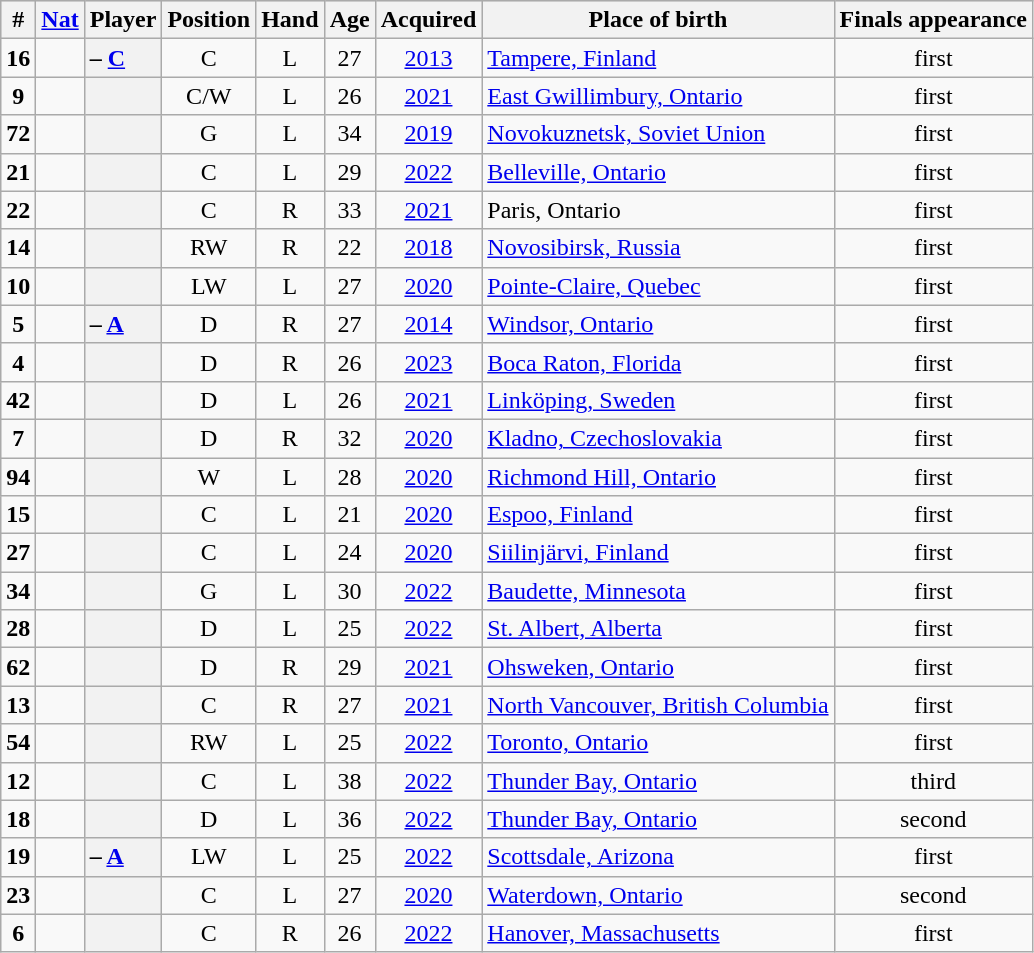<table class="sortable wikitable plainrowheaders" style="text-align:center;">
<tr style="background:#ddd;">
<th scope="col">#</th>
<th scope="col"><a href='#'>Nat</a></th>
<th scope="col">Player</th>
<th scope="col">Position</th>
<th scope="col">Hand</th>
<th scope="col">Age</th>
<th scope="col">Acquired</th>
<th scope="col" class="unsortable">Place of birth</th>
<th scope="col" class="unsortable">Finals appearance</th>
</tr>
<tr>
<td><strong>16</strong></td>
<td></td>
<th scope="row" style="text-align:left;"> – <strong><a href='#'>C</a></strong></th>
<td>C</td>
<td>L</td>
<td>27</td>
<td><a href='#'>2013</a></td>
<td style="text-align:left;"><a href='#'>Tampere, Finland</a></td>
<td>first</td>
</tr>
<tr>
<td><strong>9</strong></td>
<td></td>
<th scope="row" style="text-align:left;"></th>
<td>C/W</td>
<td>L</td>
<td>26</td>
<td><a href='#'>2021</a></td>
<td style="text-align:left;"><a href='#'>East Gwillimbury, Ontario</a></td>
<td>first</td>
</tr>
<tr>
<td><strong>72</strong></td>
<td></td>
<th scope="row" style="text-align:left;"></th>
<td>G</td>
<td>L</td>
<td>34</td>
<td><a href='#'>2019</a></td>
<td style="text-align:left;"><a href='#'>Novokuznetsk, Soviet Union</a></td>
<td>first</td>
</tr>
<tr>
<td><strong>21</strong></td>
<td></td>
<th scope="row" style="text-align:left;"></th>
<td>C</td>
<td>L</td>
<td>29</td>
<td><a href='#'>2022</a></td>
<td style="text-align:left;"><a href='#'>Belleville, Ontario</a></td>
<td>first</td>
</tr>
<tr>
<td><strong>22</strong></td>
<td></td>
<th scope="row" style="text-align:left;"></th>
<td>C</td>
<td>R</td>
<td>33</td>
<td><a href='#'>2021</a></td>
<td style="text-align:left;">Paris, Ontario</td>
<td>first</td>
</tr>
<tr>
<td><strong>14</strong></td>
<td></td>
<th scope="row" style="text-align:left;"></th>
<td>RW</td>
<td>R</td>
<td>22</td>
<td><a href='#'>2018</a></td>
<td style="text-align:left;"><a href='#'>Novosibirsk, Russia</a></td>
<td>first</td>
</tr>
<tr>
<td><strong>10</strong></td>
<td></td>
<th scope="row" style="text-align:left;"></th>
<td>LW</td>
<td>L</td>
<td>27</td>
<td><a href='#'>2020</a></td>
<td style="text-align:left;"><a href='#'>Pointe-Claire, Quebec</a></td>
<td>first</td>
</tr>
<tr>
<td><strong>5</strong></td>
<td></td>
<th scope="row" style="text-align:left;"> – <strong><a href='#'>A</a></strong></th>
<td>D</td>
<td>R</td>
<td>27</td>
<td><a href='#'>2014</a></td>
<td style="text-align:left;"><a href='#'>Windsor, Ontario</a></td>
<td>first</td>
</tr>
<tr>
<td><strong>4</strong></td>
<td></td>
<th scope="row" style="text-align:left;"></th>
<td>D</td>
<td>R</td>
<td>26</td>
<td><a href='#'>2023</a></td>
<td style="text-align:left;"><a href='#'>Boca Raton, Florida</a></td>
<td>first</td>
</tr>
<tr>
<td><strong>42</strong></td>
<td></td>
<th scope="row" style="text-align:left;"></th>
<td>D</td>
<td>L</td>
<td>26</td>
<td><a href='#'>2021</a></td>
<td style="text-align:left;"><a href='#'>Linköping, Sweden</a></td>
<td>first</td>
</tr>
<tr>
<td><strong>7</strong></td>
<td></td>
<th scope="row" style="text-align:left;"></th>
<td>D</td>
<td>R</td>
<td>32</td>
<td><a href='#'>2020</a></td>
<td style="text-align:left;"><a href='#'>Kladno, Czechoslovakia</a></td>
<td>first</td>
</tr>
<tr>
<td><strong>94</strong></td>
<td></td>
<th scope="row" style="text-align:left;"></th>
<td>W</td>
<td>L</td>
<td>28</td>
<td><a href='#'>2020</a></td>
<td style="text-align:left;"><a href='#'>Richmond Hill, Ontario</a></td>
<td>first</td>
</tr>
<tr>
<td><strong>15</strong></td>
<td></td>
<th scope="row" style="text-align:left;"></th>
<td>C</td>
<td>L</td>
<td>21</td>
<td><a href='#'>2020</a></td>
<td style="text-align:left;"><a href='#'>Espoo, Finland</a></td>
<td>first</td>
</tr>
<tr>
<td><strong>27</strong></td>
<td></td>
<th scope="row" style="text-align:left;"></th>
<td>C</td>
<td>L</td>
<td>24</td>
<td><a href='#'>2020</a></td>
<td style="text-align:left;"><a href='#'>Siilinjärvi, Finland</a></td>
<td>first</td>
</tr>
<tr>
<td><strong>34</strong></td>
<td></td>
<th scope="row" style="text-align:left;"></th>
<td>G</td>
<td>L</td>
<td>30</td>
<td><a href='#'>2022</a></td>
<td style="text-align:left;"><a href='#'>Baudette, Minnesota</a></td>
<td>first</td>
</tr>
<tr>
<td><strong>28</strong></td>
<td></td>
<th scope="row" style="text-align:left;"></th>
<td>D</td>
<td>L</td>
<td>25</td>
<td><a href='#'>2022</a></td>
<td style="text-align:left;"><a href='#'>St. Albert, Alberta</a></td>
<td>first</td>
</tr>
<tr>
<td><strong>62</strong></td>
<td></td>
<th scope="row" style="text-align:left;"></th>
<td>D</td>
<td>R</td>
<td>29</td>
<td><a href='#'>2021</a></td>
<td style="text-align:left;"><a href='#'>Ohsweken, Ontario</a></td>
<td>first</td>
</tr>
<tr>
<td><strong>13</strong></td>
<td></td>
<th scope="row" style="text-align:left;"></th>
<td>C</td>
<td>R</td>
<td>27</td>
<td><a href='#'>2021</a></td>
<td style="text-align:left;"><a href='#'>North Vancouver, British Columbia</a></td>
<td>first</td>
</tr>
<tr>
<td><strong>54</strong></td>
<td></td>
<th scope="row" style="text-align:left;"></th>
<td>RW</td>
<td>L</td>
<td>25</td>
<td><a href='#'>2022</a></td>
<td style="text-align:left;"><a href='#'>Toronto, Ontario</a></td>
<td>first</td>
</tr>
<tr>
<td><strong>12</strong></td>
<td></td>
<th scope="row" style="text-align:left;"></th>
<td>C</td>
<td>L</td>
<td>38</td>
<td><a href='#'>2022</a></td>
<td style="text-align:left;"><a href='#'>Thunder Bay, Ontario</a></td>
<td>third </td>
</tr>
<tr>
<td><strong>18</strong></td>
<td></td>
<th scope="row" style="text-align:left;"></th>
<td>D</td>
<td>L</td>
<td>36</td>
<td><a href='#'>2022</a></td>
<td style="text-align:left;"><a href='#'>Thunder Bay, Ontario</a></td>
<td>second </td>
</tr>
<tr>
<td><strong>19</strong></td>
<td></td>
<th scope="row" style="text-align:left;"> – <strong><a href='#'>A</a></strong></th>
<td>LW</td>
<td>L</td>
<td>25</td>
<td><a href='#'>2022</a></td>
<td style="text-align:left;"><a href='#'>Scottsdale, Arizona</a></td>
<td>first</td>
</tr>
<tr>
<td><strong>23</strong></td>
<td></td>
<th scope="row" style="text-align:left;"></th>
<td>C</td>
<td>L</td>
<td>27</td>
<td><a href='#'>2020</a></td>
<td style="text-align:left;"><a href='#'>Waterdown, Ontario</a></td>
<td>second </td>
</tr>
<tr>
<td><strong>6</strong></td>
<td></td>
<th scope="row" style="text-align:left;"></th>
<td>C</td>
<td>R</td>
<td>26</td>
<td><a href='#'>2022</a></td>
<td style="text-align:left;"><a href='#'>Hanover, Massachusetts</a></td>
<td>first</td>
</tr>
</table>
